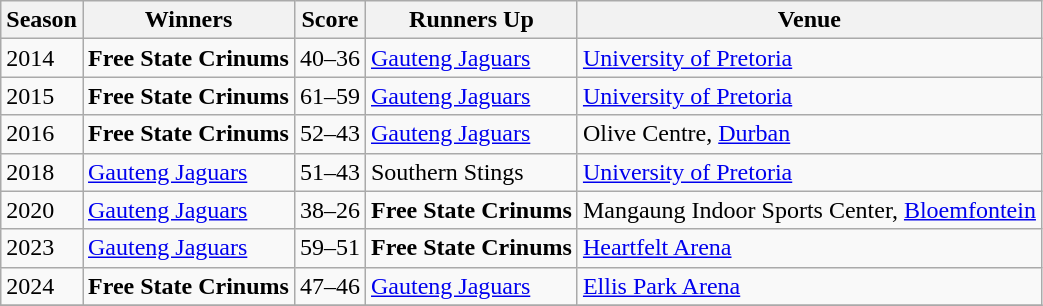<table class="wikitable collapsible">
<tr>
<th>Season</th>
<th>Winners</th>
<th>Score</th>
<th>Runners Up</th>
<th>Venue</th>
</tr>
<tr>
<td>2014</td>
<td><strong>Free State Crinums</strong></td>
<td>40–36</td>
<td><a href='#'>Gauteng Jaguars</a></td>
<td><a href='#'>University of Pretoria</a></td>
</tr>
<tr>
<td>2015</td>
<td><strong>Free State Crinums</strong></td>
<td>61–59</td>
<td><a href='#'>Gauteng Jaguars</a></td>
<td><a href='#'>University of Pretoria</a></td>
</tr>
<tr>
<td>2016</td>
<td><strong>Free State Crinums</strong></td>
<td>52–43</td>
<td><a href='#'>Gauteng Jaguars</a></td>
<td>Olive Centre, <a href='#'>Durban</a></td>
</tr>
<tr>
<td>2018</td>
<td><a href='#'>Gauteng Jaguars</a></td>
<td>51–43</td>
<td>Southern Stings</td>
<td><a href='#'>University of Pretoria</a></td>
</tr>
<tr>
<td>2020</td>
<td><a href='#'>Gauteng Jaguars</a></td>
<td>38–26</td>
<td><strong>Free State Crinums</strong></td>
<td>Mangaung Indoor Sports Center, <a href='#'>Bloemfontein</a></td>
</tr>
<tr>
<td>2023</td>
<td><a href='#'>Gauteng Jaguars</a></td>
<td>59–51</td>
<td><strong>Free State Crinums</strong></td>
<td><a href='#'>Heartfelt Arena</a></td>
</tr>
<tr>
<td>2024</td>
<td><strong>Free State Crinums</strong></td>
<td>47–46</td>
<td><a href='#'>Gauteng Jaguars</a></td>
<td><a href='#'>Ellis Park Arena</a></td>
</tr>
<tr>
</tr>
</table>
